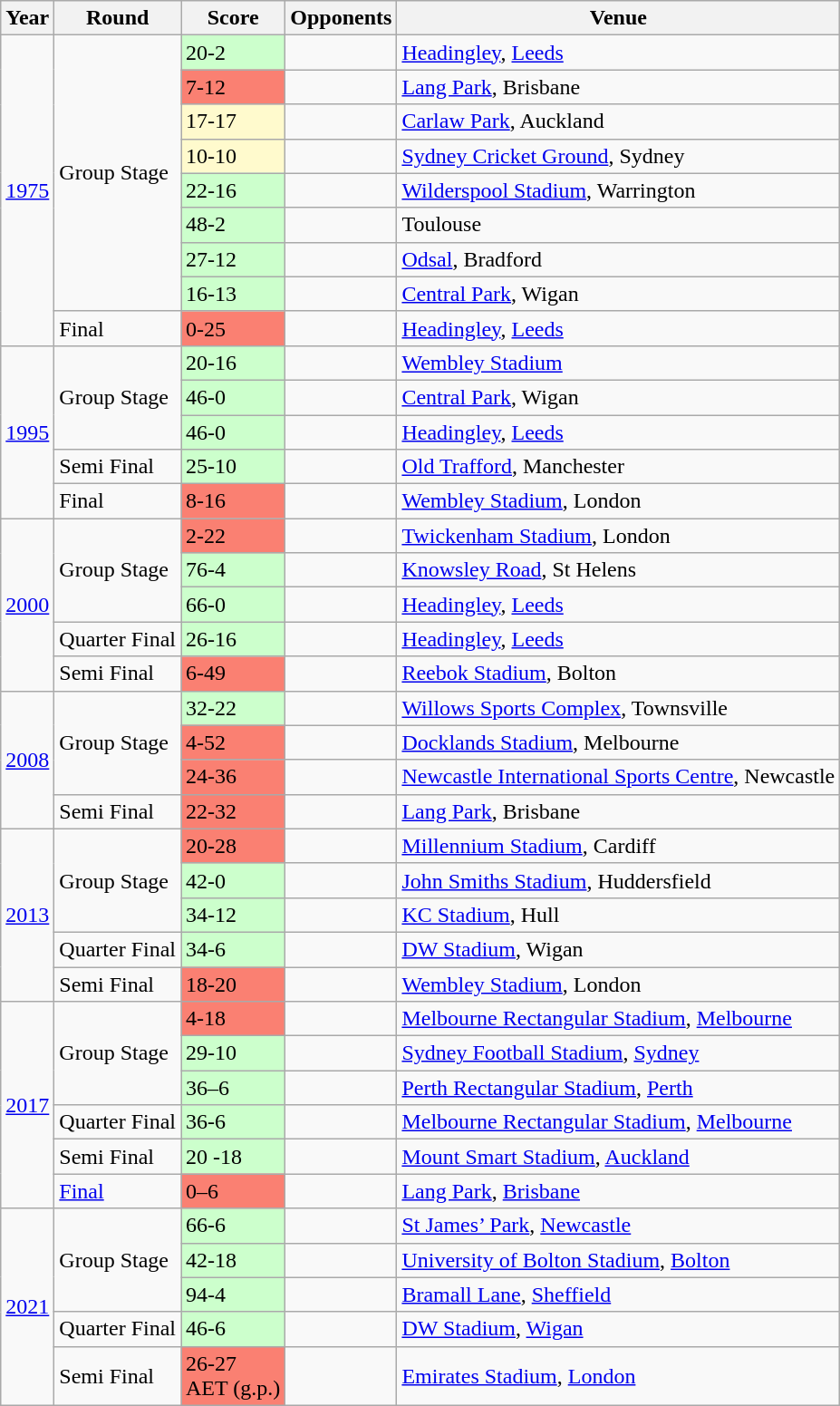<table class="wikitable sortable">
<tr>
<th>Year</th>
<th>Round</th>
<th>Score</th>
<th>Opponents</th>
<th>Venue</th>
</tr>
<tr>
<td rowspan=9><a href='#'>1975</a></td>
<td rowspan=8>Group Stage</td>
<td style="background:#ccffcc;">20-2</td>
<td></td>
<td><a href='#'>Headingley</a>, <a href='#'>Leeds</a></td>
</tr>
<tr>
<td style="background: Salmon;">7-12</td>
<td></td>
<td><a href='#'>Lang Park</a>, Brisbane</td>
</tr>
<tr>
<td style="background: LemonChiffon;">17-17</td>
<td></td>
<td><a href='#'>Carlaw Park</a>, Auckland</td>
</tr>
<tr>
<td style="background: LemonChiffon;">10-10</td>
<td></td>
<td><a href='#'>Sydney Cricket Ground</a>, Sydney</td>
</tr>
<tr>
<td style="background:#ccffcc;">22-16</td>
<td></td>
<td><a href='#'>Wilderspool Stadium</a>, Warrington</td>
</tr>
<tr>
<td style="background:#ccffcc;">48-2</td>
<td></td>
<td>Toulouse</td>
</tr>
<tr>
<td style="background:#ccffcc;">27-12</td>
<td></td>
<td><a href='#'>Odsal</a>, Bradford</td>
</tr>
<tr>
<td style="background:#ccffcc;">16-13</td>
<td></td>
<td><a href='#'>Central Park</a>, Wigan</td>
</tr>
<tr>
<td>Final</td>
<td style="background: Salmon;">0-25</td>
<td></td>
<td><a href='#'>Headingley</a>, <a href='#'>Leeds</a></td>
</tr>
<tr>
<td rowspan=5><a href='#'>1995</a></td>
<td rowspan=3>Group Stage</td>
<td style="background:#ccffcc;">20-16</td>
<td></td>
<td><a href='#'>Wembley Stadium</a></td>
</tr>
<tr>
<td style="background:#ccffcc;">46-0</td>
<td></td>
<td><a href='#'>Central Park</a>, Wigan</td>
</tr>
<tr>
<td style="background:#ccffcc;">46-0</td>
<td></td>
<td><a href='#'>Headingley</a>, <a href='#'>Leeds</a></td>
</tr>
<tr>
<td>Semi Final</td>
<td style="background:#ccffcc;">25-10</td>
<td></td>
<td><a href='#'>Old Trafford</a>, Manchester</td>
</tr>
<tr>
<td>Final</td>
<td style="background: Salmon;">8-16</td>
<td></td>
<td><a href='#'>Wembley Stadium</a>, London</td>
</tr>
<tr>
<td rowspan=5><a href='#'>2000</a></td>
<td rowspan=3>Group Stage</td>
<td style="background: Salmon;">2-22</td>
<td></td>
<td><a href='#'>Twickenham Stadium</a>, London</td>
</tr>
<tr>
<td style="background:#ccffcc;">76-4</td>
<td></td>
<td><a href='#'>Knowsley Road</a>, St Helens</td>
</tr>
<tr>
<td style="background:#ccffcc;">66-0</td>
<td></td>
<td><a href='#'>Headingley</a>, <a href='#'>Leeds</a></td>
</tr>
<tr>
<td>Quarter Final</td>
<td style="background:#ccffcc;">26-16</td>
<td></td>
<td><a href='#'>Headingley</a>, <a href='#'>Leeds</a></td>
</tr>
<tr>
<td>Semi Final</td>
<td style="background: Salmon;">6-49</td>
<td></td>
<td><a href='#'>Reebok Stadium</a>, Bolton</td>
</tr>
<tr>
<td rowspan=4><a href='#'>2008</a></td>
<td rowspan=3>Group Stage</td>
<td style="background:#ccffcc;">32-22</td>
<td></td>
<td><a href='#'>Willows Sports Complex</a>, Townsville</td>
</tr>
<tr>
<td style="background: Salmon;">4-52</td>
<td></td>
<td><a href='#'>Docklands Stadium</a>, Melbourne</td>
</tr>
<tr>
<td style="background: Salmon;">24-36</td>
<td></td>
<td><a href='#'>Newcastle International Sports Centre</a>, Newcastle</td>
</tr>
<tr>
<td>Semi Final</td>
<td style="background: Salmon;">22-32</td>
<td></td>
<td><a href='#'>Lang Park</a>, Brisbane</td>
</tr>
<tr>
<td rowspan=5><a href='#'>2013</a></td>
<td rowspan=3>Group Stage</td>
<td style="background: Salmon;">20-28</td>
<td></td>
<td><a href='#'>Millennium Stadium</a>, Cardiff</td>
</tr>
<tr>
<td style="background:#ccffcc;">42-0</td>
<td></td>
<td><a href='#'>John Smiths Stadium</a>, Huddersfield</td>
</tr>
<tr>
<td style="background:#ccffcc;">34-12</td>
<td></td>
<td><a href='#'>KC Stadium</a>, Hull</td>
</tr>
<tr>
<td>Quarter Final</td>
<td style="background:#ccffcc;">34-6</td>
<td></td>
<td><a href='#'>DW Stadium</a>, Wigan</td>
</tr>
<tr>
<td>Semi Final</td>
<td style="background: Salmon;">18-20</td>
<td></td>
<td><a href='#'>Wembley Stadium</a>, London</td>
</tr>
<tr>
<td rowspan=6><a href='#'>2017</a></td>
<td rowspan=3>Group Stage</td>
<td style="background: Salmon;">4-18</td>
<td></td>
<td><a href='#'>Melbourne Rectangular Stadium</a>, <a href='#'>Melbourne</a></td>
</tr>
<tr>
<td style="background:#ccffcc;">29-10</td>
<td></td>
<td><a href='#'>Sydney Football Stadium</a>, <a href='#'>Sydney</a></td>
</tr>
<tr>
<td style="background:#ccffcc;">36–6</td>
<td></td>
<td><a href='#'>Perth Rectangular Stadium</a>, <a href='#'>Perth</a></td>
</tr>
<tr>
<td>Quarter Final</td>
<td style="background:#ccffcc;">36-6</td>
<td></td>
<td><a href='#'>Melbourne Rectangular Stadium</a>, <a href='#'>Melbourne</a></td>
</tr>
<tr>
<td>Semi Final</td>
<td style="background:#ccffcc;">20 -18</td>
<td></td>
<td><a href='#'>Mount Smart Stadium</a>, <a href='#'>Auckland</a></td>
</tr>
<tr>
<td><a href='#'>Final</a></td>
<td style="background: Salmon;">0–6</td>
<td></td>
<td><a href='#'>Lang Park</a>, <a href='#'>Brisbane</a></td>
</tr>
<tr>
<td rowspan=5><a href='#'>2021</a></td>
<td rowspan=3>Group Stage</td>
<td style="background:#ccffcc;">66-6</td>
<td></td>
<td><a href='#'>St James’ Park</a>, <a href='#'>Newcastle</a></td>
</tr>
<tr>
<td style="background:#ccffcc;">42-18</td>
<td></td>
<td><a href='#'>University of Bolton Stadium</a>, <a href='#'>Bolton</a></td>
</tr>
<tr>
<td style="background:#ccffcc;">94-4</td>
<td></td>
<td><a href='#'>Bramall Lane</a>, <a href='#'>Sheffield</a></td>
</tr>
<tr>
<td>Quarter Final</td>
<td style="background:#ccffcc;">46-6</td>
<td></td>
<td><a href='#'>DW Stadium</a>, <a href='#'>Wigan</a></td>
</tr>
<tr>
<td>Semi Final</td>
<td style="background: Salmon;">26-27<br>AET (g.p.)</td>
<td></td>
<td><a href='#'>Emirates Stadium</a>, <a href='#'>London</a></td>
</tr>
</table>
